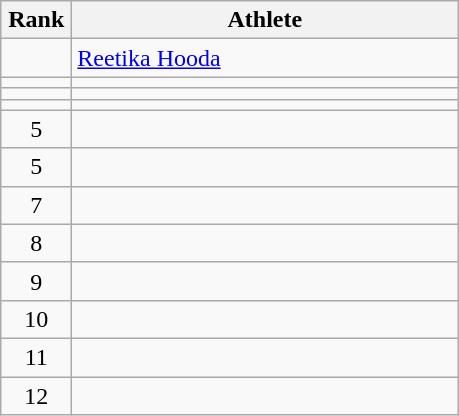<table class="wikitable" style="text-align: center;">
<tr>
<th width=40>Rank</th>
<th width=250>Athlete</th>
</tr>
<tr>
<td></td>
<td align="left"> <a href='#'>Reetika Hooda</a> </td>
</tr>
<tr>
<td></td>
<td align="left"></td>
</tr>
<tr>
<td></td>
<td align="left"></td>
</tr>
<tr>
<td></td>
<td align="left"></td>
</tr>
<tr>
<td>5</td>
<td align="left"></td>
</tr>
<tr>
<td>5</td>
<td align="left"></td>
</tr>
<tr>
<td>7</td>
<td align="left"></td>
</tr>
<tr>
<td>8</td>
<td align="left"></td>
</tr>
<tr>
<td>9</td>
<td align="left"></td>
</tr>
<tr>
<td>10</td>
<td align="left"></td>
</tr>
<tr>
<td>11</td>
<td align="left"></td>
</tr>
<tr>
<td>12</td>
<td align="left"></td>
</tr>
</table>
